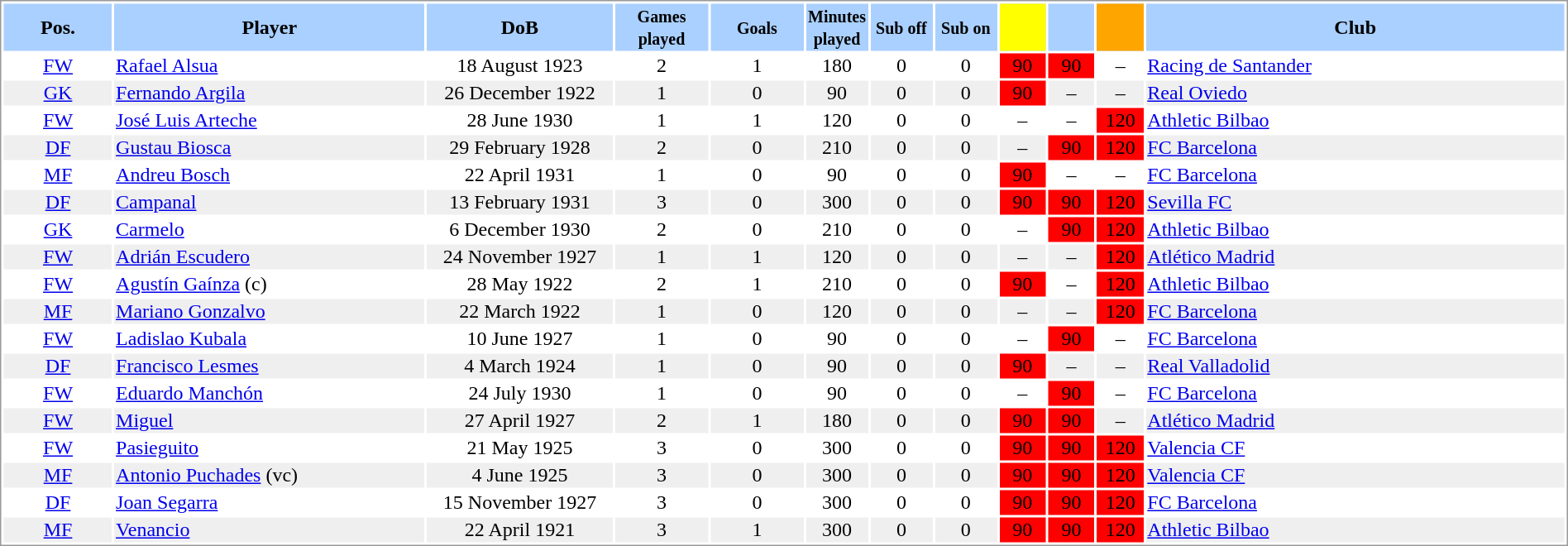<table border="0" width="100%" style="border: 1px solid #999; background-color:#FFFFFF; text-align:center">
<tr align="center" bgcolor="#AAD0FF">
<th width=7%>Pos.</th>
<th width=20%>Player</th>
<th width=12%>DoB</th>
<th width=6%><small>Games<br>played</small></th>
<th width=6%><small>Goals</small></th>
<th width=4%><small>Minutes<br>played</small></th>
<th width=4%><small>Sub off</small></th>
<th width=4%><small>Sub on</small></th>
<th width=3% bgcolor=yellow></th>
<th width=3%></th>
<th width=3% bgcolor=orange></th>
<th width=27%>Club</th>
</tr>
<tr>
<td><a href='#'>FW</a></td>
<td align="left"><a href='#'>Rafael Alsua</a></td>
<td>18 August 1923</td>
<td>2</td>
<td>1</td>
<td>180</td>
<td>0</td>
<td>0</td>
<td bgcolor=red>90</td>
<td bgcolor=red>90</td>
<td>–</td>
<td align="left"> <a href='#'>Racing de Santander</a></td>
</tr>
<tr bgcolor="#EFEFEF">
<td><a href='#'>GK</a></td>
<td align="left"><a href='#'>Fernando Argila</a></td>
<td>26 December 1922</td>
<td>1</td>
<td>0</td>
<td>90</td>
<td>0</td>
<td>0</td>
<td bgcolor=red>90</td>
<td>–</td>
<td>–</td>
<td align="left"> <a href='#'>Real Oviedo</a></td>
</tr>
<tr>
<td><a href='#'>FW</a></td>
<td align="left"><a href='#'>José Luis Arteche</a></td>
<td>28 June 1930</td>
<td>1</td>
<td>1</td>
<td>120</td>
<td>0</td>
<td>0</td>
<td>–</td>
<td>–</td>
<td bgcolor=red>120</td>
<td align="left"> <a href='#'>Athletic Bilbao</a></td>
</tr>
<tr bgcolor="#EFEFEF">
<td><a href='#'>DF</a></td>
<td align="left"><a href='#'>Gustau Biosca</a></td>
<td>29 February 1928</td>
<td>2</td>
<td>0</td>
<td>210</td>
<td>0</td>
<td>0</td>
<td>–</td>
<td bgcolor=red>90</td>
<td bgcolor=red>120</td>
<td align="left"> <a href='#'>FC Barcelona</a></td>
</tr>
<tr>
<td><a href='#'>MF</a></td>
<td align="left"><a href='#'>Andreu Bosch</a></td>
<td>22 April 1931</td>
<td>1</td>
<td>0</td>
<td>90</td>
<td>0</td>
<td>0</td>
<td bgcolor=red>90</td>
<td>–</td>
<td>–</td>
<td align="left"> <a href='#'>FC Barcelona</a></td>
</tr>
<tr bgcolor="#EFEFEF">
<td><a href='#'>DF</a></td>
<td align="left"> <a href='#'>Campanal</a></td>
<td>13 February 1931</td>
<td>3</td>
<td>0</td>
<td>300</td>
<td>0</td>
<td>0</td>
<td bgcolor=red>90</td>
<td bgcolor=red>90</td>
<td bgcolor=red>120</td>
<td align="left"> <a href='#'>Sevilla FC</a></td>
</tr>
<tr>
<td><a href='#'>GK</a></td>
<td align="left"><a href='#'>Carmelo</a></td>
<td>6 December 1930</td>
<td>2</td>
<td>0</td>
<td>210</td>
<td>0</td>
<td>0</td>
<td>–</td>
<td bgcolor=red>90</td>
<td bgcolor=red>120</td>
<td align="left"> <a href='#'>Athletic Bilbao</a></td>
</tr>
<tr bgcolor="#EFEFEF">
<td><a href='#'>FW</a></td>
<td align="left"><a href='#'>Adrián Escudero</a></td>
<td>24 November 1927</td>
<td>1</td>
<td>1</td>
<td>120</td>
<td>0</td>
<td>0</td>
<td>–</td>
<td>–</td>
<td bgcolor=red>120</td>
<td align="left"> <a href='#'>Atlético Madrid</a></td>
</tr>
<tr>
<td><a href='#'>FW</a></td>
<td align="left"><a href='#'>Agustín Gaínza</a> (c)</td>
<td>28 May 1922</td>
<td>2</td>
<td>1</td>
<td>210</td>
<td>0</td>
<td>0</td>
<td bgcolor=red>90</td>
<td>–</td>
<td bgcolor=red>120</td>
<td align="left"> <a href='#'>Athletic Bilbao</a></td>
</tr>
<tr bgcolor="#EFEFEF">
<td><a href='#'>MF</a></td>
<td align="left"><a href='#'>Mariano Gonzalvo</a></td>
<td>22 March 1922</td>
<td>1</td>
<td>0</td>
<td>120</td>
<td>0</td>
<td>0</td>
<td>–</td>
<td>–</td>
<td bgcolor=red>120</td>
<td align="left"> <a href='#'>FC Barcelona</a></td>
</tr>
<tr>
<td><a href='#'>FW</a></td>
<td align="left"><a href='#'>Ladislao Kubala</a></td>
<td>10 June 1927</td>
<td>1</td>
<td>0</td>
<td>90</td>
<td>0</td>
<td>0</td>
<td>–</td>
<td bgcolor=red>90</td>
<td>–</td>
<td align="left"> <a href='#'>FC Barcelona</a></td>
</tr>
<tr bgcolor="#EFEFEF">
<td><a href='#'>DF</a></td>
<td align="left"><a href='#'>Francisco Lesmes</a></td>
<td>4 March 1924</td>
<td>1</td>
<td>0</td>
<td>90</td>
<td>0</td>
<td>0</td>
<td bgcolor=red>90</td>
<td>–</td>
<td>–</td>
<td align="left"> <a href='#'>Real Valladolid</a></td>
</tr>
<tr>
<td><a href='#'>FW</a></td>
<td align="left"><a href='#'>Eduardo Manchón</a></td>
<td>24 July 1930</td>
<td>1</td>
<td>0</td>
<td>90</td>
<td>0</td>
<td>0</td>
<td>–</td>
<td bgcolor=red>90</td>
<td>–</td>
<td align="left"> <a href='#'>FC Barcelona</a></td>
</tr>
<tr bgcolor="#EFEFEF">
<td><a href='#'>FW</a></td>
<td align="left"><a href='#'>Miguel</a></td>
<td>27 April 1927</td>
<td>2</td>
<td>1</td>
<td>180</td>
<td>0</td>
<td>0</td>
<td bgcolor=red>90</td>
<td bgcolor=red>90</td>
<td>–</td>
<td align="left"> <a href='#'>Atlético Madrid</a></td>
</tr>
<tr>
<td><a href='#'>FW</a></td>
<td align="left"><a href='#'>Pasieguito</a></td>
<td>21 May 1925</td>
<td>3</td>
<td>0</td>
<td>300</td>
<td>0</td>
<td>0</td>
<td bgcolor=red>90</td>
<td bgcolor=red>90</td>
<td bgcolor=red>120</td>
<td align="left"> <a href='#'>Valencia CF</a></td>
</tr>
<tr bgcolor="#EFEFEF">
<td><a href='#'>MF</a></td>
<td align="left"><a href='#'>Antonio Puchades</a> (vc)</td>
<td>4 June 1925</td>
<td>3</td>
<td>0</td>
<td>300</td>
<td>0</td>
<td>0</td>
<td bgcolor=red>90</td>
<td bgcolor=red>90</td>
<td bgcolor=red>120</td>
<td align="left"> <a href='#'>Valencia CF</a></td>
</tr>
<tr>
<td><a href='#'>DF</a></td>
<td align="left"><a href='#'>Joan Segarra</a></td>
<td>15 November 1927</td>
<td>3</td>
<td>0</td>
<td>300</td>
<td>0</td>
<td>0</td>
<td bgcolor=red>90</td>
<td bgcolor=red>90</td>
<td bgcolor=red>120</td>
<td align="left"> <a href='#'>FC Barcelona</a></td>
</tr>
<tr bgcolor="#EFEFEF">
<td><a href='#'>MF</a></td>
<td align="left"><a href='#'>Venancio</a></td>
<td>22 April 1921</td>
<td>3</td>
<td>1</td>
<td>300</td>
<td>0</td>
<td>0</td>
<td bgcolor=red>90</td>
<td bgcolor=red>90</td>
<td bgcolor=red>120</td>
<td align="left"> <a href='#'>Athletic Bilbao</a></td>
</tr>
</table>
